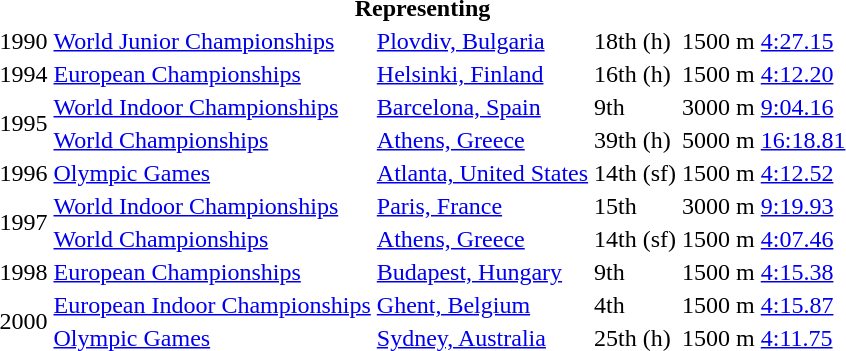<table>
<tr>
<th colspan="6">Representing </th>
</tr>
<tr>
<td>1990</td>
<td><a href='#'>World Junior Championships</a></td>
<td><a href='#'>Plovdiv, Bulgaria</a></td>
<td>18th (h)</td>
<td>1500 m</td>
<td><a href='#'>4:27.15</a></td>
</tr>
<tr>
<td>1994</td>
<td><a href='#'>European Championships</a></td>
<td><a href='#'>Helsinki, Finland</a></td>
<td>16th (h)</td>
<td>1500 m</td>
<td><a href='#'>4:12.20</a></td>
</tr>
<tr>
<td rowspan=2>1995</td>
<td><a href='#'>World Indoor Championships</a></td>
<td><a href='#'>Barcelona, Spain</a></td>
<td>9th</td>
<td>3000 m</td>
<td><a href='#'>9:04.16</a></td>
</tr>
<tr>
<td><a href='#'>World Championships</a></td>
<td><a href='#'>Athens, Greece</a></td>
<td>39th (h)</td>
<td>5000 m</td>
<td><a href='#'>16:18.81</a></td>
</tr>
<tr>
<td>1996</td>
<td><a href='#'>Olympic Games</a></td>
<td><a href='#'>Atlanta, United States</a></td>
<td>14th (sf)</td>
<td>1500 m</td>
<td><a href='#'>4:12.52</a></td>
</tr>
<tr>
<td rowspan=2>1997</td>
<td><a href='#'>World Indoor Championships</a></td>
<td><a href='#'>Paris, France</a></td>
<td>15th</td>
<td>3000 m</td>
<td><a href='#'>9:19.93</a></td>
</tr>
<tr>
<td><a href='#'>World Championships</a></td>
<td><a href='#'>Athens, Greece</a></td>
<td>14th (sf)</td>
<td>1500 m</td>
<td><a href='#'>4:07.46</a></td>
</tr>
<tr>
<td>1998</td>
<td><a href='#'>European Championships</a></td>
<td><a href='#'>Budapest, Hungary</a></td>
<td>9th</td>
<td>1500 m</td>
<td><a href='#'>4:15.38</a></td>
</tr>
<tr>
<td rowspan=2>2000</td>
<td><a href='#'>European Indoor Championships</a></td>
<td><a href='#'>Ghent, Belgium</a></td>
<td>4th</td>
<td>1500 m</td>
<td><a href='#'>4:15.87</a></td>
</tr>
<tr>
<td><a href='#'>Olympic Games</a></td>
<td><a href='#'>Sydney, Australia</a></td>
<td>25th (h)</td>
<td>1500 m</td>
<td><a href='#'>4:11.75</a></td>
</tr>
</table>
